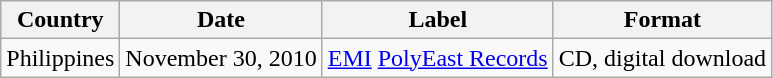<table class="wikitable">
<tr>
<th>Country</th>
<th>Date</th>
<th>Label</th>
<th>Format</th>
</tr>
<tr>
<td>Philippines</td>
<td>November 30, 2010 </td>
<td><a href='#'>EMI</a> <a href='#'>PolyEast Records</a></td>
<td>CD, digital download</td>
</tr>
</table>
